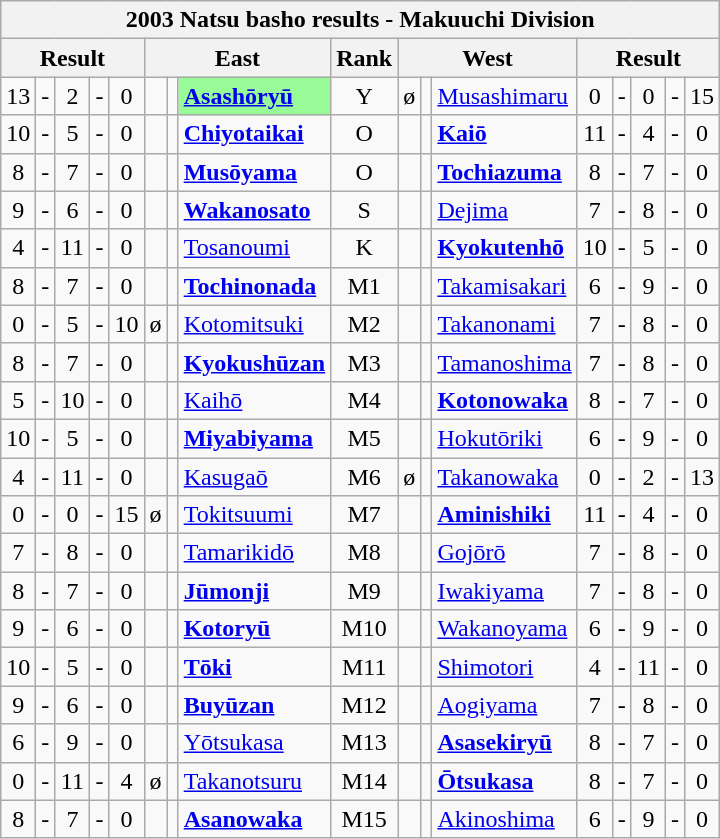<table class="wikitable">
<tr>
<th colspan="17">2003 Natsu basho results - Makuuchi Division</th>
</tr>
<tr>
<th colspan="5">Result</th>
<th colspan="3">East</th>
<th>Rank</th>
<th colspan="3">West</th>
<th colspan="5">Result</th>
</tr>
<tr>
<td align=center>13</td>
<td align=center>-</td>
<td align=center>2</td>
<td align=center>-</td>
<td align=center>0</td>
<td align=center></td>
<td align=center></td>
<td style="background: PaleGreen;"><strong><a href='#'>Asashōryū</a></strong></td>
<td align=center>Y</td>
<td align=center>ø</td>
<td align=center></td>
<td><a href='#'>Musashimaru</a></td>
<td align=center>0</td>
<td align=center>-</td>
<td align=center>0</td>
<td align=center>-</td>
<td align=center>15</td>
</tr>
<tr>
<td align=center>10</td>
<td align=center>-</td>
<td align=center>5</td>
<td align=center>-</td>
<td align=center>0</td>
<td align=center></td>
<td align=center></td>
<td><strong><a href='#'>Chiyotaikai</a></strong></td>
<td align=center>O</td>
<td align=center></td>
<td align=center></td>
<td><strong><a href='#'>Kaiō</a></strong></td>
<td align=center>11</td>
<td align=center>-</td>
<td align=center>4</td>
<td align=center>-</td>
<td align=center>0</td>
</tr>
<tr>
<td align=center>8</td>
<td align=center>-</td>
<td align=center>7</td>
<td align=center>-</td>
<td align=center>0</td>
<td align=center></td>
<td align=center></td>
<td><strong><a href='#'>Musōyama</a></strong></td>
<td align=center>O</td>
<td align=center></td>
<td align=center></td>
<td><strong><a href='#'>Tochiazuma</a></strong></td>
<td align=center>8</td>
<td align=center>-</td>
<td align=center>7</td>
<td align=center>-</td>
<td align=center>0</td>
</tr>
<tr>
<td align=center>9</td>
<td align=center>-</td>
<td align=center>6</td>
<td align=center>-</td>
<td align=center>0</td>
<td align=center></td>
<td align=center></td>
<td><a href='#'><strong>Wakanosato</strong></a></td>
<td align=center>S</td>
<td align=center></td>
<td align=center></td>
<td><a href='#'>Dejima</a></td>
<td align=center>7</td>
<td align=center>-</td>
<td align=center>8</td>
<td align=center>-</td>
<td align=center>0</td>
</tr>
<tr>
<td align=center>4</td>
<td align=center>-</td>
<td align=center>11</td>
<td align=center>-</td>
<td align=center>0</td>
<td align=center></td>
<td align=center></td>
<td><a href='#'>Tosanoumi</a></td>
<td align=center>K</td>
<td align=center></td>
<td align=center></td>
<td><a href='#'><strong>Kyokutenhō</strong></a></td>
<td align=center>10</td>
<td align=center>-</td>
<td align=center>5</td>
<td align=center>-</td>
<td align=center>0</td>
</tr>
<tr>
<td align=center>8</td>
<td align=center>-</td>
<td align=center>7</td>
<td align=center>-</td>
<td align=center>0</td>
<td align=center></td>
<td align=center></td>
<td><a href='#'><strong>Tochinonada</strong></a></td>
<td align=center>M1</td>
<td align=center></td>
<td align=center></td>
<td><a href='#'>Takamisakari</a></td>
<td align=center>6</td>
<td align=center>-</td>
<td align=center>9</td>
<td align=center>-</td>
<td align=center>0</td>
</tr>
<tr>
<td align=center>0</td>
<td align=center>-</td>
<td align=center>5</td>
<td align=center>-</td>
<td align=center>10</td>
<td align=center>ø</td>
<td align=center></td>
<td><a href='#'>Kotomitsuki</a></td>
<td align=center>M2</td>
<td align=center></td>
<td align=center></td>
<td><a href='#'>Takanonami</a></td>
<td align=center>7</td>
<td align=center>-</td>
<td align=center>8</td>
<td align=center>-</td>
<td align=center>0</td>
</tr>
<tr>
<td align=center>8</td>
<td align=center>-</td>
<td align=center>7</td>
<td align=center>-</td>
<td align=center>0</td>
<td align=center></td>
<td align=center></td>
<td><a href='#'><strong>Kyokushūzan</strong></a></td>
<td align=center>M3</td>
<td align=center></td>
<td align=center></td>
<td><a href='#'>Tamanoshima</a></td>
<td align=center>7</td>
<td align=center>-</td>
<td align=center>8</td>
<td align=center>-</td>
<td align=center>0</td>
</tr>
<tr>
<td align=center>5</td>
<td align=center>-</td>
<td align=center>10</td>
<td align=center>-</td>
<td align=center>0</td>
<td align=center></td>
<td align=center></td>
<td><a href='#'>Kaihō</a></td>
<td align=center>M4</td>
<td align=center></td>
<td align=center></td>
<td><strong><a href='#'>Kotonowaka</a></strong></td>
<td align=center>8</td>
<td align=center>-</td>
<td align=center>7</td>
<td align=center>-</td>
<td align=center>0</td>
</tr>
<tr>
<td align=center>10</td>
<td align=center>-</td>
<td align=center>5</td>
<td align=center>-</td>
<td align=center>0</td>
<td align=center></td>
<td align=center></td>
<td><a href='#'><strong>Miyabiyama</strong></a></td>
<td align=center>M5</td>
<td align=center></td>
<td align=center></td>
<td><a href='#'>Hokutōriki</a></td>
<td align=center>6</td>
<td align=center>-</td>
<td align=center>9</td>
<td align=center>-</td>
<td align=center>0</td>
</tr>
<tr>
<td align=center>4</td>
<td align=center>-</td>
<td align=center>11</td>
<td align=center>-</td>
<td align=center>0</td>
<td align=center></td>
<td align=center></td>
<td><a href='#'>Kasugaō</a></td>
<td align=center>M6</td>
<td align=center>ø</td>
<td align=center></td>
<td><a href='#'>Takanowaka</a></td>
<td align=center>0</td>
<td align=center>-</td>
<td align=center>2</td>
<td align=center>-</td>
<td align=center>13</td>
</tr>
<tr>
<td align=center>0</td>
<td align=center>-</td>
<td align=center>0</td>
<td align=center>-</td>
<td align=center>15</td>
<td align=center>ø</td>
<td align=center></td>
<td><a href='#'>Tokitsuumi</a></td>
<td align=center>M7</td>
<td align=center></td>
<td align=center></td>
<td><strong><a href='#'>Aminishiki</a></strong></td>
<td align=center>11</td>
<td align=center>-</td>
<td align=center>4</td>
<td align=center>-</td>
<td align=center>0</td>
</tr>
<tr>
<td align=center>7</td>
<td align=center>-</td>
<td align=center>8</td>
<td align=center>-</td>
<td align=center>0</td>
<td align=center></td>
<td align=center></td>
<td><a href='#'>Tamarikidō</a></td>
<td align=center>M8</td>
<td align=center></td>
<td align=center></td>
<td><a href='#'>Gojōrō</a></td>
<td align=center>7</td>
<td align=center>-</td>
<td align=center>8</td>
<td align=center>-</td>
<td align=center>0</td>
</tr>
<tr>
<td align=center>8</td>
<td align=center>-</td>
<td align=center>7</td>
<td align=center>-</td>
<td align=center>0</td>
<td align=center></td>
<td align=center></td>
<td><strong><a href='#'>Jūmonji</a></strong></td>
<td align=center>M9</td>
<td align=center></td>
<td align=center></td>
<td><a href='#'>Iwakiyama</a></td>
<td align=center>7</td>
<td align=center>-</td>
<td align=center>8</td>
<td align=center>-</td>
<td align=center>0</td>
</tr>
<tr>
<td align=center>9</td>
<td align=center>-</td>
<td align=center>6</td>
<td align=center>-</td>
<td align=center>0</td>
<td align=center></td>
<td align=center></td>
<td><a href='#'><strong>Kotoryū</strong></a></td>
<td align=center>M10</td>
<td align=center></td>
<td align=center></td>
<td><a href='#'>Wakanoyama</a></td>
<td align=center>6</td>
<td align=center>-</td>
<td align=center>9</td>
<td align=center>-</td>
<td align=center>0</td>
</tr>
<tr>
<td align=center>10</td>
<td align=center>-</td>
<td align=center>5</td>
<td align=center>-</td>
<td align=center>0</td>
<td align=center></td>
<td align=center></td>
<td><strong><a href='#'>Tōki</a></strong></td>
<td align=center>M11</td>
<td align=center></td>
<td align=center></td>
<td><a href='#'>Shimotori</a></td>
<td align=center>4</td>
<td align=center>-</td>
<td align=center>11</td>
<td align=center>-</td>
<td align=center>0</td>
</tr>
<tr>
<td align=center>9</td>
<td align=center>-</td>
<td align=center>6</td>
<td align=center>-</td>
<td align=center>0</td>
<td align=center></td>
<td align=center></td>
<td><a href='#'><strong>Buyūzan</strong></a></td>
<td align=center>M12</td>
<td align=center></td>
<td align=center></td>
<td><a href='#'>Aogiyama</a></td>
<td align=center>7</td>
<td align=center>-</td>
<td align=center>8</td>
<td align=center>-</td>
<td align=center>0</td>
</tr>
<tr>
<td align=center>6</td>
<td align=center>-</td>
<td align=center>9</td>
<td align=center>-</td>
<td align=center>0</td>
<td align=center></td>
<td align=center></td>
<td><a href='#'>Yōtsukasa</a></td>
<td align=center>M13</td>
<td align=center></td>
<td align=center></td>
<td><a href='#'><strong>Asasekiryū</strong></a></td>
<td align=center>8</td>
<td align=center>-</td>
<td align=center>7</td>
<td align=center>-</td>
<td align=center>0</td>
</tr>
<tr>
<td align=center>0</td>
<td align=center>-</td>
<td align=center>11</td>
<td align=center>-</td>
<td align=center>4</td>
<td align=center>ø</td>
<td align=center></td>
<td><a href='#'>Takanotsuru</a></td>
<td align=center>M14</td>
<td align=center></td>
<td align=center></td>
<td><a href='#'><strong>Ōtsukasa</strong></a></td>
<td align=center>8</td>
<td align=center>-</td>
<td align=center>7</td>
<td align=center>-</td>
<td align=center>0</td>
</tr>
<tr>
<td align=center>8</td>
<td align=center>-</td>
<td align=center>7</td>
<td align=center>-</td>
<td align=center>0</td>
<td align=center></td>
<td align=center></td>
<td><a href='#'><strong>Asanowaka</strong></a></td>
<td align=center>M15</td>
<td align=center></td>
<td align=center></td>
<td><a href='#'>Akinoshima</a></td>
<td align=center>6</td>
<td align=center>-</td>
<td align=center>9</td>
<td align=center>-</td>
<td align=center>0</td>
</tr>
</table>
